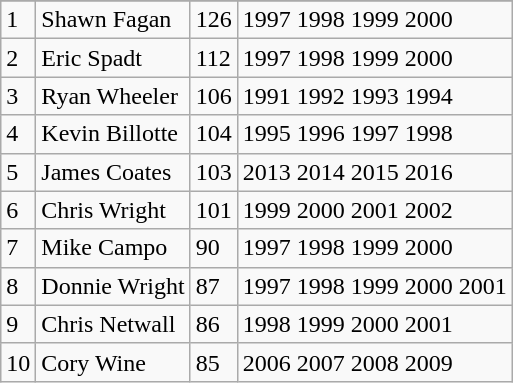<table class="wikitable">
<tr>
</tr>
<tr>
<td>1</td>
<td>Shawn Fagan</td>
<td>126</td>
<td>1997 1998 1999 2000</td>
</tr>
<tr>
<td>2</td>
<td>Eric Spadt</td>
<td>112</td>
<td>1997 1998 1999 2000</td>
</tr>
<tr>
<td>3</td>
<td>Ryan Wheeler</td>
<td>106</td>
<td>1991 1992 1993 1994</td>
</tr>
<tr>
<td>4</td>
<td>Kevin Billotte</td>
<td>104</td>
<td>1995 1996 1997 1998</td>
</tr>
<tr>
<td>5</td>
<td>James Coates</td>
<td>103</td>
<td>2013 2014 2015 2016</td>
</tr>
<tr>
<td>6</td>
<td>Chris Wright</td>
<td>101</td>
<td>1999 2000 2001 2002</td>
</tr>
<tr>
<td>7</td>
<td>Mike Campo</td>
<td>90</td>
<td>1997 1998 1999 2000</td>
</tr>
<tr>
<td>8</td>
<td>Donnie Wright</td>
<td>87</td>
<td>1997 1998 1999 2000 2001</td>
</tr>
<tr>
<td>9</td>
<td>Chris Netwall</td>
<td>86</td>
<td>1998 1999 2000 2001</td>
</tr>
<tr>
<td>10</td>
<td>Cory Wine</td>
<td>85</td>
<td>2006 2007 2008 2009</td>
</tr>
</table>
